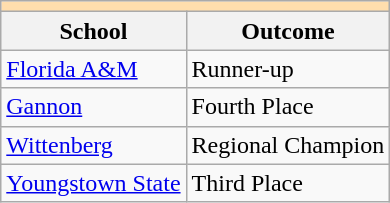<table class="wikitable" style="float:left; margin-right:1em;">
<tr>
<th colspan="3" style="background:#ffdead;"></th>
</tr>
<tr>
<th>School</th>
<th>Outcome</th>
</tr>
<tr>
<td><a href='#'>Florida A&M</a></td>
<td>Runner-up</td>
</tr>
<tr>
<td><a href='#'>Gannon</a></td>
<td>Fourth Place</td>
</tr>
<tr>
<td><a href='#'>Wittenberg</a></td>
<td>Regional Champion</td>
</tr>
<tr>
<td><a href='#'>Youngstown State</a></td>
<td>Third Place</td>
</tr>
</table>
